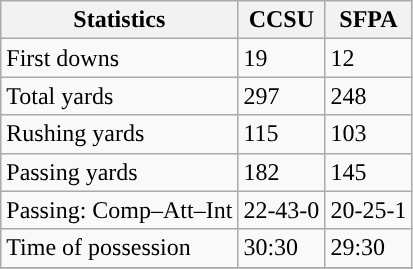<table class="wikitable" style="float: left;">
<tr>
<th>Statistics</th>
<th>CCSU</th>
<th>SFPA</th>
</tr>
<tr>
<td>First downs</td>
<td>19</td>
<td>12</td>
</tr>
<tr>
<td>Total yards</td>
<td>297</td>
<td>248</td>
</tr>
<tr>
<td>Rushing yards</td>
<td>115</td>
<td>103</td>
</tr>
<tr>
<td>Passing yards</td>
<td>182</td>
<td>145</td>
</tr>
<tr>
<td>Passing: Comp–Att–Int</td>
<td>22-43-0</td>
<td>20-25-1</td>
</tr>
<tr>
<td>Time of possession</td>
<td>30:30</td>
<td>29:30</td>
</tr>
<tr>
</tr>
</table>
